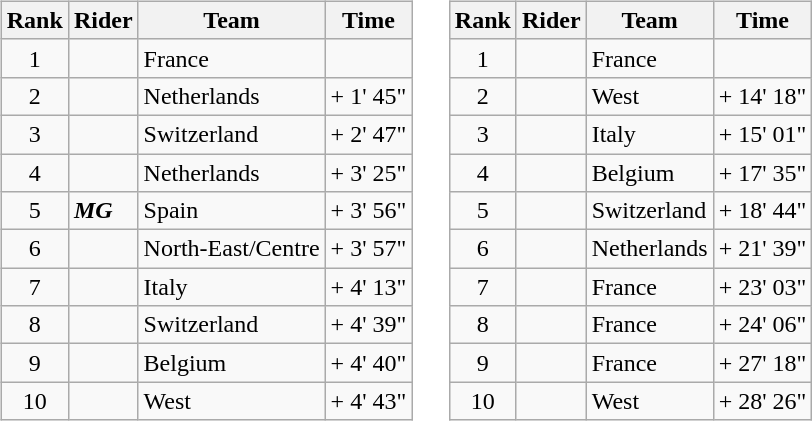<table>
<tr>
<td><br><table class="wikitable">
<tr>
<th scope="col">Rank</th>
<th scope="col">Rider</th>
<th scope="col">Team</th>
<th scope="col">Time</th>
</tr>
<tr>
<td style="text-align:center;">1</td>
<td> </td>
<td>France</td>
<td style="text-align:right;"></td>
</tr>
<tr>
<td style="text-align:center;">2</td>
<td></td>
<td>Netherlands</td>
<td style="text-align:right;">+ 1' 45"</td>
</tr>
<tr>
<td style="text-align:center;">3</td>
<td> </td>
<td>Switzerland</td>
<td style="text-align:right;">+ 2' 47"</td>
</tr>
<tr>
<td style="text-align:center;">4</td>
<td></td>
<td>Netherlands</td>
<td style="text-align:right;">+ 3' 25"</td>
</tr>
<tr>
<td style="text-align:center;">5</td>
<td> <strong><em>MG</em></strong></td>
<td>Spain</td>
<td style="text-align:right;">+ 3' 56"</td>
</tr>
<tr>
<td style="text-align:center;">6</td>
<td></td>
<td>North-East/Centre</td>
<td style="text-align:right;">+ 3' 57"</td>
</tr>
<tr>
<td style="text-align:center;">7</td>
<td></td>
<td>Italy</td>
<td style="text-align:right;">+ 4' 13"</td>
</tr>
<tr>
<td style="text-align:center;">8</td>
<td></td>
<td>Switzerland</td>
<td style="text-align:right;">+ 4' 39"</td>
</tr>
<tr>
<td style="text-align:center;">9</td>
<td></td>
<td>Belgium</td>
<td style="text-align:right;">+ 4' 40"</td>
</tr>
<tr>
<td style="text-align:center;">10</td>
<td></td>
<td>West</td>
<td style="text-align:right;">+ 4' 43"</td>
</tr>
</table>
</td>
<td></td>
<td><br><table class="wikitable">
<tr>
<th scope="col">Rank</th>
<th scope="col">Rider</th>
<th scope="col">Team</th>
<th scope="col">Time</th>
</tr>
<tr>
<td style="text-align:center;">1</td>
<td> </td>
<td>France</td>
<td style="text-align:right;"></td>
</tr>
<tr>
<td style="text-align:center;">2</td>
<td></td>
<td>West</td>
<td style="text-align:right;">+ 14' 18"</td>
</tr>
<tr>
<td style="text-align:center;">3</td>
<td></td>
<td>Italy</td>
<td style="text-align:right;">+ 15' 01"</td>
</tr>
<tr>
<td style="text-align:center;">4</td>
<td></td>
<td>Belgium</td>
<td style="text-align:right;">+ 17' 35"</td>
</tr>
<tr>
<td style="text-align:center;">5</td>
<td> </td>
<td>Switzerland</td>
<td style="text-align:right;">+ 18' 44"</td>
</tr>
<tr>
<td style="text-align:center;">6</td>
<td></td>
<td>Netherlands</td>
<td style="text-align:right;">+ 21' 39"</td>
</tr>
<tr>
<td style="text-align:center;">7</td>
<td></td>
<td>France</td>
<td style="text-align:right;">+ 23' 03"</td>
</tr>
<tr>
<td style="text-align:center;">8</td>
<td></td>
<td>France</td>
<td style="text-align:right;">+ 24' 06"</td>
</tr>
<tr>
<td style="text-align:center;">9</td>
<td></td>
<td>France</td>
<td style="text-align:right;">+ 27' 18"</td>
</tr>
<tr>
<td style="text-align:center;">10</td>
<td></td>
<td>West</td>
<td style="text-align:right;">+ 28' 26"</td>
</tr>
</table>
</td>
</tr>
</table>
